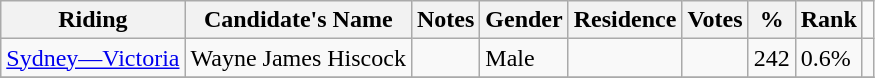<table class="wikitable sortable">
<tr>
<th>Riding<br></th>
<th>Candidate's Name</th>
<th>Notes</th>
<th>Gender</th>
<th>Residence</th>
<th>Votes</th>
<th>%</th>
<th>Rank</th>
</tr>
<tr |->
<td><a href='#'>Sydney—Victoria</a></td>
<td>Wayne James Hiscock</td>
<td></td>
<td>Male</td>
<td></td>
<td></td>
<td>242</td>
<td>0.6%</td>
<td></td>
</tr>
<tr>
</tr>
</table>
